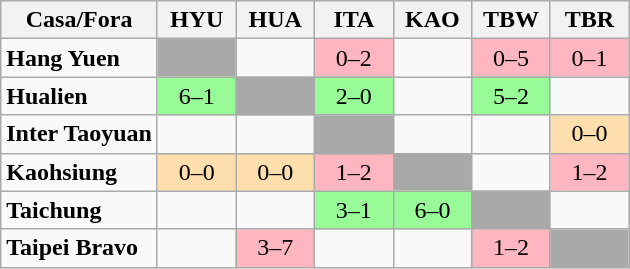<table class="wikitable">
<tr>
<th>Casa/Fora</th>
<th scope="col" width="45"><abbr>HYU</abbr></th>
<th scope="col" width="45"><abbr>HUA</abbr></th>
<th scope="col" width="45"><abbr>ITA</abbr></th>
<th scope="col" width="45"><abbr>KAO</abbr></th>
<th scope="col" width="45"><abbr>TBW</abbr></th>
<th scope="col" width="45"><abbr>TBR</abbr></th>
</tr>
<tr>
<td><strong>Hang Yuen</strong></td>
<td style="font-weight: bold;background-color:#A9A9A9;"></td>
<td style="text-align: center; font-weight: normal;background-color:transparent;"></td>
<td style="text-align: center; font-weight: normal;background-color:#FFB6C1;">0–2</td>
<td style="text-align: center; font-weight: normal;background-color:transparent;"></td>
<td style="text-align: center; font-weight: normal;background-color:#FFB6C1;">0–5</td>
<td style="text-align: center; font-weight: normal;background-color:#FFB6C1;">0–1</td>
</tr>
<tr>
<td><strong>Hualien</strong></td>
<td style="text-align: center; font-weight: normal;background-color:#98FB98;">6–1</td>
<td style="font-weight: bold;background-color:#A9A9A9;"></td>
<td style="text-align: center; font-weight: normal;background-color:#98FB98;">2–0</td>
<td style="text-align: center; font-weight: normal;background-color:transparent;"></td>
<td style="text-align: center; font-weight: normal;background-color:#98FB98;">5–2</td>
<td style="text-align: center; font-weight: normal;background-color:transparent;"></td>
</tr>
<tr>
<td><strong>Inter Taoyuan</strong></td>
<td style="text-align: center; font-weight: normal;background-color:transparent;"></td>
<td style="text-align: center; font-weight: normal;background-color:transparent;"></td>
<td style="font-weight: bold;background-color:#A9A9A9;"></td>
<td style="text-align: center; font-weight: normal;background-color:transparent;"></td>
<td style="text-align: center; font-weight: normal;background-color:transparent;"></td>
<td style="text-align: center; font-weight: normal;background-color:#FFDEAD;">0–0</td>
</tr>
<tr>
<td><strong>Kaohsiung</strong></td>
<td style="text-align: center; font-weight: normal;background-color:#FFDEAD;">0–0</td>
<td style="text-align: center; font-weight: normal;background-color:#FFDEAD;">0–0</td>
<td style="text-align: center; font-weight: normal;background-color:#FFB6C1;">1–2</td>
<td style="font-weight: bold;background-color:#A9A9A9;"></td>
<td style="text-align: center; font-weight: normal;background-color:transparent;"></td>
<td style="text-align: center; font-weight: normal;background-color:#FFB6C1;">1–2</td>
</tr>
<tr>
<td><strong>Taichung</strong></td>
<td style="text-align: center; font-weight: normal;background-color:transparent;"></td>
<td style="text-align: center; font-weight: normal;background-color:transparent;"></td>
<td style="text-align: center; font-weight: normal;background-color:#98FB98;">3–1</td>
<td style="text-align: center; font-weight: normal;background-color:#98FB98;">6–0</td>
<td style="font-weight: bold;background-color:#A9A9A9;"></td>
<td style="text-align: center; font-weight: normal;background-color:transparent;"></td>
</tr>
<tr>
<td><strong>Taipei Bravo</strong></td>
<td style="text-align: center; font-weight: normal;background-color:transparent;"></td>
<td style="text-align: center; font-weight: normal;background-color:#FFB6C1;">3–7</td>
<td style="text-align: center; font-weight: normal;background-color:transparent;"></td>
<td style="text-align: center; font-weight: normal;background-color:transparent;"></td>
<td style="text-align: center; font-weight: normal;background-color:#FFB6C1;">1–2</td>
<td style="font-weight: bold;background-color:#A9A9A9;"></td>
</tr>
</table>
